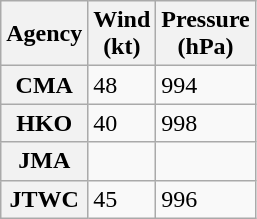<table class="wikitable floatleft">
<tr>
<th>Agency</th>
<th>Wind<br>(kt)</th>
<th>Pressure<br>(hPa)</th>
</tr>
<tr>
<th>CMA</th>
<td>48</td>
<td>994</td>
</tr>
<tr>
<th>HKO</th>
<td>40</td>
<td>998</td>
</tr>
<tr>
<th>JMA</th>
<td></td>
<td></td>
</tr>
<tr>
<th>JTWC</th>
<td>45</td>
<td>996</td>
</tr>
</table>
